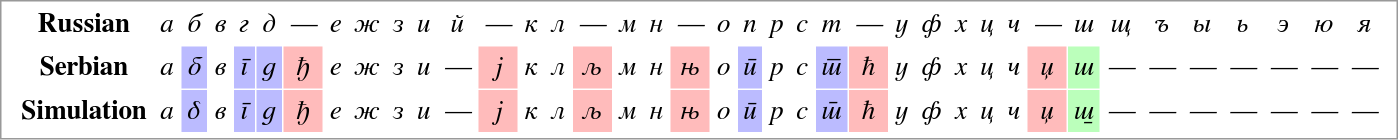<table border=0 cellpadding=4 cellspacing=1 style="padding:0 .5em .2em; border:1px solid #999; margin:1em 0;">
<tr style="font-family:Vollkorn,FreeSerif,Cambria,'Times New Roman','Nimbus Roman No9 L','Century Schoolbook L','Trebuchet MS','URW Bookman L','URW Chancery L','URW Palladio L',Teams,serif; font-size:large; text-align:center; " lang="ru">
<th lang="en">Russian</th>
<td><em>а</em></td>
<td><em>б</em></td>
<td><em>в</em></td>
<td><em>г</em></td>
<td><em>д</em></td>
<td><em>—</em></td>
<td><em>е</em></td>
<td><em>ж</em></td>
<td><em>з</em></td>
<td><em>и</em></td>
<td><em>й</em></td>
<td><em>—</em></td>
<td><em>к</em></td>
<td><em>л</em></td>
<td><em>—</em></td>
<td><em>м</em></td>
<td><em>н</em></td>
<td><em>—</em></td>
<td><em>о</em></td>
<td><em>п</em></td>
<td><em>р</em></td>
<td><em>с</em></td>
<td><em>т</em></td>
<td><em>—</em></td>
<td><em>у</em></td>
<td><em>ф</em></td>
<td><em>х</em></td>
<td><em>ц</em></td>
<td><em>ч</em></td>
<td><em>—</em></td>
<td><em>ш</em></td>
<td><em>щ</em></td>
<td><em>ъ</em></td>
<td><em>ы</em></td>
<td><em>ь</em></td>
<td><em>э</em></td>
<td><em>ю</em></td>
<td><em>я</em></td>
</tr>
<tr style="font-family:Vollkorn,FreeSerif,Cambria,'Times New Roman','Nimbus Roman No9 L','Century Schoolbook L','Trebuchet MS','URW Bookman L','URW Chancery L','URW Palladio L',Teams,serif; font-size:large; text-align:center; " lang="sr">
<th lang="en">Serbian</th>
<td><em>а</em></td>
<td style="background:#BBF"><em>б</em></td>
<td><em>в</em></td>
<td style="background:#BBF"><em>г</em></td>
<td style="background:#BBF"><em>д</em></td>
<td style="background:#FBB"><em>ђ</em></td>
<td><em>е</em></td>
<td><em>ж</em></td>
<td><em>з</em></td>
<td><em>и</em></td>
<td><em>—</em></td>
<td style="background:#FBB"><em>ј</em></td>
<td><em>к</em></td>
<td><em>л</em></td>
<td style="background:#FBB"><em>љ</em></td>
<td><em>м</em></td>
<td><em>н</em></td>
<td style="background:#FBB"><em>њ</em></td>
<td><em>о</em></td>
<td style="background:#BBF"><em>п</em></td>
<td><em>р</em></td>
<td><em>с</em></td>
<td style="background:#BBF"><em>т</em></td>
<td style="background:#FBB"><em>ћ</em></td>
<td><em>у</em></td>
<td><em>ф</em></td>
<td><em>х</em></td>
<td><em>ц</em></td>
<td><em>ч</em></td>
<td style="background:#FBB"><em>џ</em></td>
<td style="background:#BFB"><em>ш</em></td>
<td><em>—</em></td>
<td><em>—</em></td>
<td><em>—</em></td>
<td><em>—</em></td>
<td><em>—</em></td>
<td><em>—</em></td>
<td><em>—</em></td>
</tr>
<tr style="font-family:Vollkorn,FreeSerif,Cambria,'Times New Roman','Nimbus Roman No9 L','Century Schoolbook L','Trebuchet MS','URW Bookman L','URW Chancery L','URW Palladio L',Teams,serif; font-size:large; text-align:center; " lang="ru">
<th lang="en">Simulation</th>
<td><em>а</em></td>
<td style="background:#BBF"><em>δ</em></td>
<td><em>в</em></td>
<td style="background:#BBF"><em>ī</em></td>
<td style="background:#BBF"><em>ɡ</em></td>
<td style="background:#FBB"><em>ђ</em></td>
<td><em>е</em></td>
<td><em>ж</em></td>
<td><em>з</em></td>
<td><em>и</em></td>
<td><em>—</em></td>
<td style="background:#FBB"><em>ј</em></td>
<td><em>к</em></td>
<td><em>л</em></td>
<td style="background:#FBB"><em>љ</em></td>
<td><em>м</em></td>
<td><em>н</em></td>
<td style="background:#FBB"><em>њ</em></td>
<td><em>о</em></td>
<td style="background:#BBF"><em>ū</em></td>
<td><em>р</em></td>
<td><em>с</em></td>
<td style="background:#BBF"><em>ш&#772;</em></td>
<td style="background:#FBB"><em>ћ</em></td>
<td><em>у</em></td>
<td><em>ф</em></td>
<td><em>х</em></td>
<td><em>ц</em></td>
<td><em>ч</em></td>
<td style="background:#FBB"><em>џ</em></td>
<td style="background:#BFB"><em>ш&#817;</em></td>
<td><em>—</em></td>
<td><em>—</em></td>
<td><em>—</em></td>
<td><em>—</em></td>
<td><em>—</em></td>
<td><em>—</em></td>
<td><em>—</em></td>
</tr>
</table>
